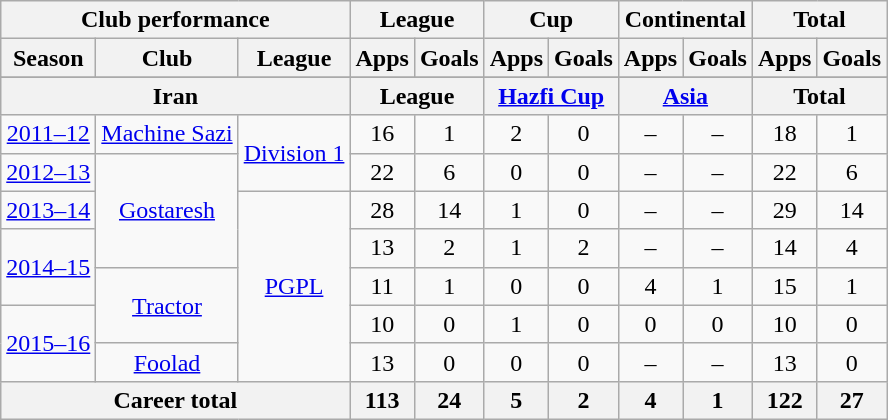<table class="wikitable" style="text-align:center">
<tr>
<th colspan=3>Club performance</th>
<th colspan=2>League</th>
<th colspan=2>Cup</th>
<th colspan=2>Continental</th>
<th colspan=2>Total</th>
</tr>
<tr>
<th>Season</th>
<th>Club</th>
<th>League</th>
<th>Apps</th>
<th>Goals</th>
<th>Apps</th>
<th>Goals</th>
<th>Apps</th>
<th>Goals</th>
<th>Apps</th>
<th>Goals</th>
</tr>
<tr>
</tr>
<tr>
<th colspan=3>Iran</th>
<th colspan=2>League</th>
<th colspan=2><a href='#'>Hazfi Cup</a></th>
<th colspan=2><a href='#'>Asia</a></th>
<th colspan=2>Total</th>
</tr>
<tr>
<td><a href='#'>2011–12</a></td>
<td><a href='#'>Machine Sazi</a></td>
<td rowspan="2"><a href='#'>Division 1</a></td>
<td>16</td>
<td>1</td>
<td>2</td>
<td>0</td>
<td>–</td>
<td>–</td>
<td>18</td>
<td>1</td>
</tr>
<tr>
<td><a href='#'>2012–13</a></td>
<td rowspan="3"><a href='#'>Gostaresh</a></td>
<td>22</td>
<td>6</td>
<td>0</td>
<td>0</td>
<td>–</td>
<td>–</td>
<td>22</td>
<td>6</td>
</tr>
<tr>
<td><a href='#'>2013–14</a></td>
<td rowspan="5"><a href='#'>PGPL</a></td>
<td>28</td>
<td>14</td>
<td>1</td>
<td>0</td>
<td>–</td>
<td>–</td>
<td>29</td>
<td>14</td>
</tr>
<tr>
<td rowspan="2"><a href='#'>2014–15</a></td>
<td>13</td>
<td>2</td>
<td>1</td>
<td>2</td>
<td>–</td>
<td>–</td>
<td>14</td>
<td>4</td>
</tr>
<tr>
<td rowspan="2"><a href='#'>Tractor</a></td>
<td>11</td>
<td>1</td>
<td>0</td>
<td>0</td>
<td>4</td>
<td>1</td>
<td>15</td>
<td>1</td>
</tr>
<tr>
<td rowspan="2"><a href='#'>2015–16</a></td>
<td>10</td>
<td>0</td>
<td>1</td>
<td>0</td>
<td>0</td>
<td>0</td>
<td>10</td>
<td>0</td>
</tr>
<tr>
<td><a href='#'>Foolad</a></td>
<td>13</td>
<td>0</td>
<td>0</td>
<td>0</td>
<td>–</td>
<td>–</td>
<td>13</td>
<td>0</td>
</tr>
<tr>
<th colspan=3>Career total</th>
<th>113</th>
<th>24</th>
<th>5</th>
<th>2</th>
<th>4</th>
<th>1</th>
<th>122</th>
<th>27</th>
</tr>
</table>
